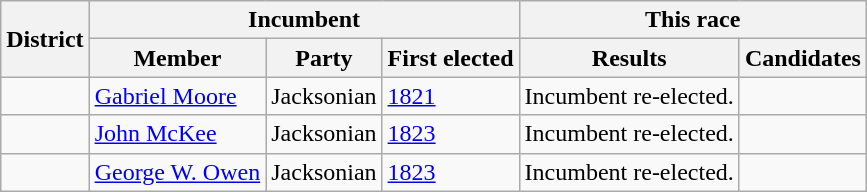<table class=wikitable>
<tr>
<th rowspan=2>District</th>
<th colspan=3>Incumbent</th>
<th colspan=2>This race</th>
</tr>
<tr>
<th>Member</th>
<th>Party</th>
<th>First elected</th>
<th>Results</th>
<th>Candidates</th>
</tr>
<tr>
<td><br></td>
<td><a href='#'>Gabriel Moore</a></td>
<td>Jacksonian</td>
<td><a href='#'>1821</a></td>
<td>Incumbent re-elected.</td>
<td nowrap></td>
</tr>
<tr>
<td><br></td>
<td><a href='#'>John McKee</a></td>
<td>Jacksonian</td>
<td><a href='#'>1823</a></td>
<td>Incumbent re-elected.</td>
<td nowrap></td>
</tr>
<tr>
<td><br></td>
<td><a href='#'>George W. Owen</a></td>
<td>Jacksonian</td>
<td><a href='#'>1823</a></td>
<td>Incumbent re-elected.</td>
<td nowrap></td>
</tr>
</table>
